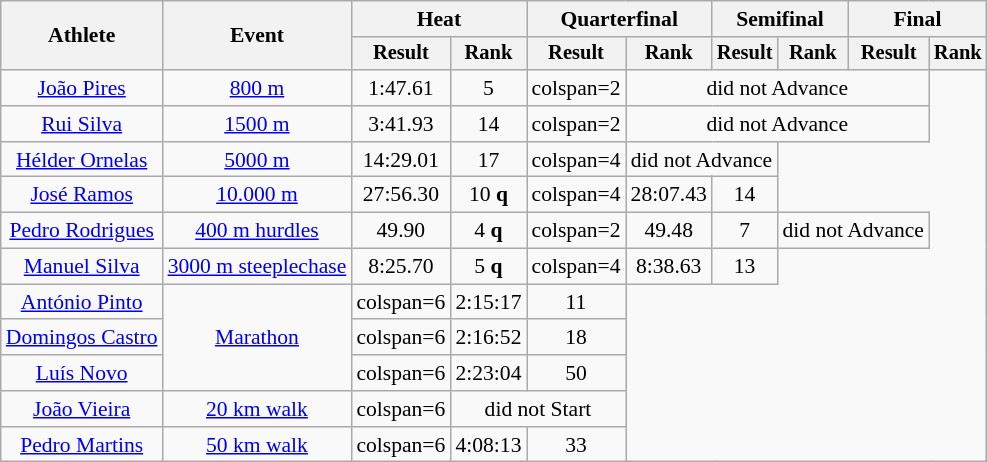<table class="wikitable" style="font-size:90%">
<tr>
<th rowspan="2">Athlete</th>
<th rowspan="2">Event</th>
<th colspan="2">Heat</th>
<th colspan="2">Quarterfinal</th>
<th colspan="2">Semifinal</th>
<th colspan="2">Final</th>
</tr>
<tr style="font-size:95%">
<th>Result</th>
<th>Rank</th>
<th>Result</th>
<th>Rank</th>
<th>Result</th>
<th>Rank</th>
<th>Result</th>
<th>Rank</th>
</tr>
<tr align=center>
<td><a href='#'>João Pires</a></td>
<td><a href='#'>800 m</a></td>
<td>1:47.61</td>
<td>5</td>
<td>colspan=2 </td>
<td colspan=4>did not Advance</td>
</tr>
<tr align=center>
<td><a href='#'>Rui Silva</a></td>
<td><a href='#'>1500 m</a></td>
<td>3:41.93</td>
<td>14</td>
<td>colspan=2 </td>
<td colspan=4>did not Advance</td>
</tr>
<tr align=center>
<td><a href='#'>Hélder Ornelas</a></td>
<td><a href='#'>5000 m</a></td>
<td>14:29.01</td>
<td>17</td>
<td>colspan=4 </td>
<td colspan=2>did not Advance</td>
</tr>
<tr align=center>
<td><a href='#'>José Ramos</a></td>
<td><a href='#'>10.000 m</a></td>
<td>27:56.30</td>
<td>10 <strong>q</strong></td>
<td>colspan=4 </td>
<td>28:07.43</td>
<td>14</td>
</tr>
<tr align=center>
<td><a href='#'>Pedro Rodrigues</a></td>
<td><a href='#'>400 m hurdles</a></td>
<td>49.90</td>
<td>4 <strong>q</strong></td>
<td>colspan=2 </td>
<td>49.48</td>
<td>7</td>
<td colspan=2>did not Advance</td>
</tr>
<tr align=center>
<td><a href='#'>Manuel Silva</a></td>
<td><a href='#'>3000 m steeplechase</a></td>
<td>8:25.70</td>
<td>5 <strong>q</strong></td>
<td>colspan=4 </td>
<td>8:38.63</td>
<td>13</td>
</tr>
<tr align=center>
<td><a href='#'>António Pinto</a></td>
<td rowspan=3><a href='#'>Marathon</a></td>
<td>colspan=6 </td>
<td>2:15:17</td>
<td>11</td>
</tr>
<tr align=center>
<td><a href='#'>Domingos Castro</a></td>
<td>colspan=6 </td>
<td>2:16:52</td>
<td>18</td>
</tr>
<tr align=center>
<td><a href='#'>Luís Novo</a></td>
<td>colspan=6 </td>
<td>2:23:04</td>
<td>50</td>
</tr>
<tr align=center>
<td><a href='#'>João Vieira</a></td>
<td><a href='#'>20 km walk</a></td>
<td>colspan=6 </td>
<td colspan=2>did not Start</td>
</tr>
<tr align=center>
<td><a href='#'>Pedro Martins</a></td>
<td><a href='#'>50 km walk</a></td>
<td>colspan=6 </td>
<td>4:08:13</td>
<td>33</td>
</tr>
</table>
